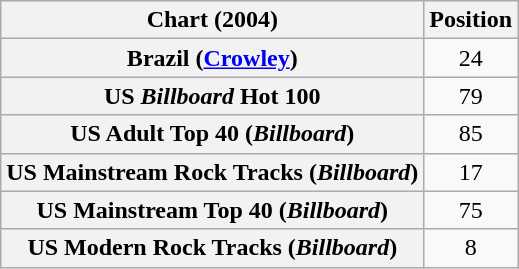<table class="wikitable sortable plainrowheaders" style="text-align:center">
<tr>
<th scope="col">Chart (2004)</th>
<th scope="col">Position</th>
</tr>
<tr>
<th scope="row">Brazil (<a href='#'>Crowley</a>)</th>
<td>24</td>
</tr>
<tr>
<th scope="row">US <em>Billboard</em> Hot 100</th>
<td>79</td>
</tr>
<tr>
<th scope="row">US Adult Top 40 (<em>Billboard</em>)</th>
<td>85</td>
</tr>
<tr>
<th scope="row">US Mainstream Rock Tracks (<em>Billboard</em>)</th>
<td>17</td>
</tr>
<tr>
<th scope="row">US Mainstream Top 40 (<em>Billboard</em>)</th>
<td>75</td>
</tr>
<tr>
<th scope="row">US Modern Rock Tracks (<em>Billboard</em>)</th>
<td>8</td>
</tr>
</table>
